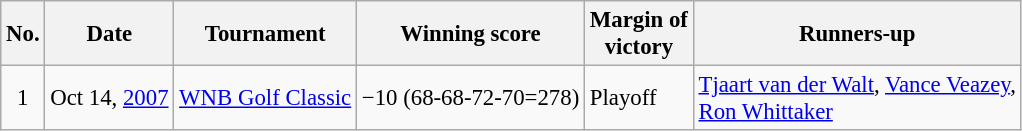<table class="wikitable" style="font-size:95%;">
<tr>
<th>No.</th>
<th>Date</th>
<th>Tournament</th>
<th>Winning score</th>
<th>Margin of<br>victory</th>
<th>Runners-up</th>
</tr>
<tr>
<td align=center>1</td>
<td align=right>Oct 14, <a href='#'>2007</a></td>
<td><a href='#'>WNB Golf Classic</a></td>
<td>−10 (68-68-72-70=278)</td>
<td>Playoff</td>
<td> <a href='#'>Tjaart van der Walt</a>,  <a href='#'>Vance Veazey</a>,<br> <a href='#'>Ron Whittaker</a></td>
</tr>
</table>
